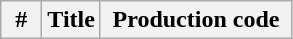<table class="wikitable plainrowheaders">
<tr>
<th width="20">#</th>
<th>Title</th>
<th width="120">Production code<br></th>
</tr>
</table>
